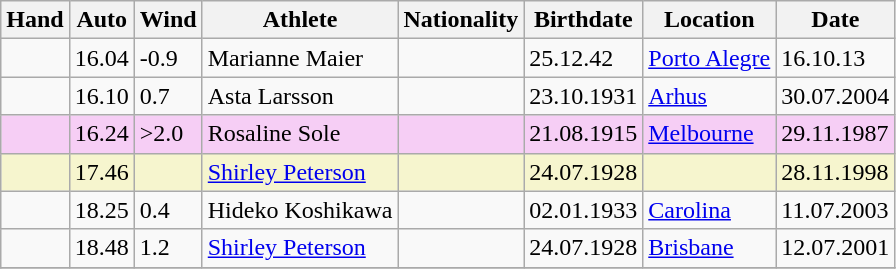<table class="wikitable">
<tr>
<th>Hand</th>
<th>Auto</th>
<th>Wind</th>
<th>Athlete</th>
<th>Nationality</th>
<th>Birthdate</th>
<th>Location</th>
<th>Date</th>
</tr>
<tr>
<td></td>
<td>16.04</td>
<td>-0.9</td>
<td>Marianne Maier</td>
<td></td>
<td>25.12.42</td>
<td><a href='#'>Porto Alegre</a></td>
<td>16.10.13</td>
</tr>
<tr>
<td></td>
<td>16.10</td>
<td>0.7</td>
<td>Asta Larsson</td>
<td></td>
<td>23.10.1931</td>
<td><a href='#'>Arhus</a></td>
<td>30.07.2004</td>
</tr>
<tr bgcolor=#f6CEF5>
<td></td>
<td>16.24</td>
<td>>2.0</td>
<td>Rosaline Sole</td>
<td></td>
<td>21.08.1915</td>
<td><a href='#'>Melbourne</a></td>
<td>29.11.1987</td>
</tr>
<tr bgcolor=#f6F5CE>
<td></td>
<td>17.46</td>
<td></td>
<td><a href='#'>Shirley Peterson</a></td>
<td></td>
<td>24.07.1928</td>
<td></td>
<td>28.11.1998</td>
</tr>
<tr>
<td></td>
<td>18.25</td>
<td>0.4</td>
<td>Hideko Koshikawa</td>
<td></td>
<td>02.01.1933</td>
<td><a href='#'>Carolina</a></td>
<td>11.07.2003</td>
</tr>
<tr>
<td></td>
<td>18.48</td>
<td>1.2</td>
<td><a href='#'>Shirley Peterson</a> </td>
<td></td>
<td>24.07.1928</td>
<td><a href='#'>Brisbane</a></td>
<td>12.07.2001</td>
</tr>
<tr>
</tr>
</table>
